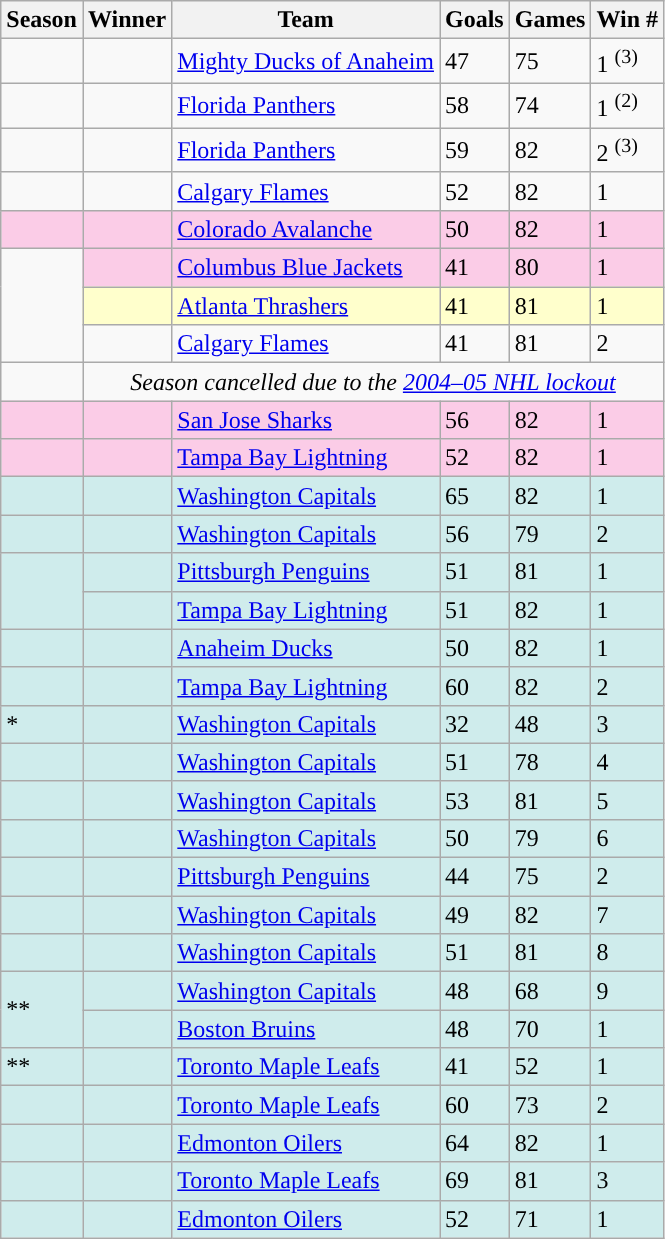<table class="wikitable sortable">
<tr>
<th>Season</th>
<th>Winner</th>
<th>Team</th>
<th>Goals</th>
<th>Games</th>
<th>Win #</th>
</tr>
<tr>
<td></td>
<td></td>
<td><a href='#'>Mighty Ducks of Anaheim</a></td>
<td>47</td>
<td>75</td>
<td>1 <sup>(3)</sup></td>
</tr>
<tr>
<td></td>
<td></td>
<td><a href='#'>Florida Panthers</a></td>
<td>58</td>
<td>74</td>
<td>1 <sup>(2)</sup></td>
</tr>
<tr>
<td></td>
<td></td>
<td><a href='#'>Florida Panthers</a></td>
<td>59</td>
<td>82</td>
<td>2 <sup>(3)</sup></td>
</tr>
<tr>
<td></td>
<td></td>
<td><a href='#'>Calgary Flames</a></td>
<td>52</td>
<td>82</td>
<td>1</td>
</tr>
<tr bgcolor="#fbcce7">
<td></td>
<td></td>
<td><a href='#'>Colorado Avalanche</a></td>
<td>50</td>
<td>82</td>
<td>1</td>
</tr>
<tr>
<td rowspan=3></td>
<td bgcolor="#FBCCE7"></td>
<td bgcolor="#FBCCE7"><a href='#'>Columbus Blue Jackets</a></td>
<td bgcolor="#FBCCE7">41</td>
<td bgcolor="#FBCCE7">80</td>
<td bgcolor="#FBCCE7">1</td>
</tr>
<tr bgcolor="#FFFFCC">
<td></td>
<td><a href='#'>Atlanta Thrashers</a></td>
<td>41</td>
<td>81</td>
<td>1</td>
</tr>
<tr>
<td></td>
<td><a href='#'>Calgary Flames</a></td>
<td>41</td>
<td>81</td>
<td>2</td>
</tr>
<tr>
<td></td>
<td colspan="5" align="center"><em>Season cancelled due to the <a href='#'>2004–05 NHL lockout</a></em></td>
</tr>
<tr bgcolor="#FBCCE7">
<td></td>
<td></td>
<td><a href='#'>San Jose Sharks</a></td>
<td>56</td>
<td>82</td>
<td>1</td>
</tr>
<tr bgcolor="#FBCCE7">
<td></td>
<td></td>
<td><a href='#'>Tampa Bay Lightning</a></td>
<td>52</td>
<td>82</td>
<td>1</td>
</tr>
<tr bgcolor="#CFECEC">
<td></td>
<td></td>
<td><a href='#'>Washington Capitals</a></td>
<td>65</td>
<td>82</td>
<td>1</td>
</tr>
<tr bgcolor="#CFECEC">
<td></td>
<td></td>
<td><a href='#'>Washington Capitals</a></td>
<td>56</td>
<td>79</td>
<td>2</td>
</tr>
<tr bgcolor="#CFECEC">
<td rowspan=2></td>
<td></td>
<td><a href='#'>Pittsburgh Penguins</a></td>
<td>51</td>
<td>81</td>
<td>1</td>
</tr>
<tr bgcolor="#CFECEC">
<td></td>
<td><a href='#'>Tampa Bay Lightning</a></td>
<td>51</td>
<td>82</td>
<td>1</td>
</tr>
<tr bgcolor="#CFECEC">
<td></td>
<td></td>
<td><a href='#'>Anaheim Ducks</a></td>
<td>50</td>
<td>82</td>
<td>1</td>
</tr>
<tr bgcolor="#CFECEC">
<td></td>
<td></td>
<td><a href='#'>Tampa Bay Lightning</a></td>
<td>60</td>
<td>82</td>
<td>2</td>
</tr>
<tr bgcolor="#CFECEC">
<td>*</td>
<td></td>
<td><a href='#'>Washington Capitals</a></td>
<td>32</td>
<td>48</td>
<td>3</td>
</tr>
<tr bgcolor="#CFECEC">
<td></td>
<td></td>
<td><a href='#'>Washington Capitals</a></td>
<td>51</td>
<td>78</td>
<td>4</td>
</tr>
<tr bgcolor="#CFECEC">
<td></td>
<td></td>
<td><a href='#'>Washington Capitals</a></td>
<td>53</td>
<td>81</td>
<td>5</td>
</tr>
<tr bgcolor="#CFECEC">
<td></td>
<td></td>
<td><a href='#'>Washington Capitals</a></td>
<td>50</td>
<td>79</td>
<td>6</td>
</tr>
<tr bgcolor="#CFECEC">
<td></td>
<td></td>
<td><a href='#'>Pittsburgh Penguins</a></td>
<td>44</td>
<td>75</td>
<td>2</td>
</tr>
<tr bgcolor="#CFECEC">
<td></td>
<td></td>
<td><a href='#'>Washington Capitals</a></td>
<td>49</td>
<td>82</td>
<td>7</td>
</tr>
<tr bgcolor="#CFECEC">
<td></td>
<td></td>
<td><a href='#'>Washington Capitals</a></td>
<td>51</td>
<td>81</td>
<td>8</td>
</tr>
<tr bgcolor="#CFECEC">
<td rowspan=2>**</td>
<td></td>
<td><a href='#'>Washington Capitals</a></td>
<td>48</td>
<td>68</td>
<td>9</td>
</tr>
<tr bgcolor="#CFECEC">
<td></td>
<td><a href='#'>Boston Bruins</a></td>
<td>48</td>
<td>70</td>
<td>1</td>
</tr>
<tr bgcolor="#CFECEC">
<td>**</td>
<td></td>
<td><a href='#'>Toronto Maple Leafs</a></td>
<td>41</td>
<td>52</td>
<td>1</td>
</tr>
<tr bgcolor="#CFECEC">
<td></td>
<td></td>
<td><a href='#'>Toronto Maple Leafs</a></td>
<td>60</td>
<td>73</td>
<td>2</td>
</tr>
<tr bgcolor="#CFECEC">
<td></td>
<td></td>
<td><a href='#'>Edmonton Oilers</a></td>
<td>64</td>
<td>82</td>
<td>1</td>
</tr>
<tr bgcolor="#CFECEC">
<td></td>
<td></td>
<td><a href='#'>Toronto Maple Leafs</a></td>
<td>69</td>
<td>81</td>
<td>3</td>
</tr>
<tr bgcolor="#CFECEC">
<td></td>
<td></td>
<td><a href='#'>Edmonton Oilers</a></td>
<td>52</td>
<td>71</td>
<td>1</td>
</tr>
</table>
